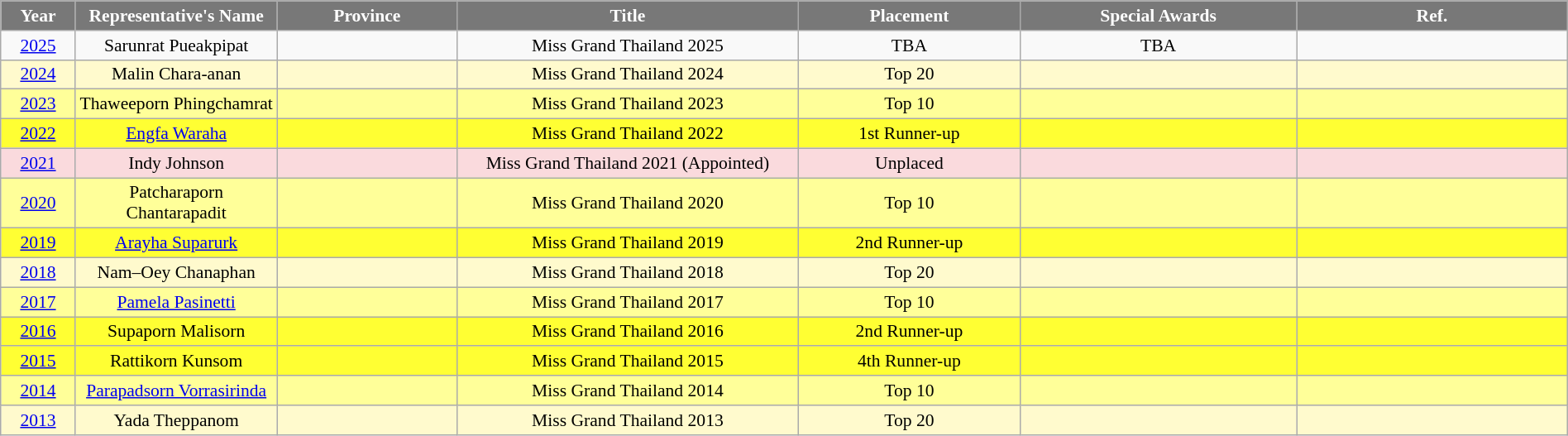<table class="wikitable" style="font-size: 90%; text-align:center; width: 100%">
<tr>
<th width="60" style="background-color:#787878;color:#FFFFFF;">Year</th>
<th width="170" style="background-color:#787878;color:#FFFFFF;">Representative's Name</th>
<th width="160" style="background-color:#787878;color:#FFFFFF;">Province</th>
<th width="320" style="background-color:#787878;color:#FFFFFF;">Title</th>
<th width="200" style="background-color:#787878;color:#FFFFFF;">Placement</th>
<th width="260" style="background-color:#787878;color:#FFFFFF;">Special Awards</th>
<th width="260" style="background-color:#787878;color:#FFFFFF;">Ref.</th>
</tr>
<tr>
<td><a href='#'>2025</a></td>
<td>Sarunrat Pueakpipat</td>
<td></td>
<td>Miss Grand Thailand 2025</td>
<td>TBA</td>
<td>TBA</td>
<td></td>
</tr>
<tr style="background-color:#FFFACD;">
<td><a href='#'>2024</a></td>
<td>Malin Chara-anan</td>
<td></td>
<td>Miss Grand Thailand 2024</td>
<td>Top 20</td>
<td style="background:;"></td>
<td></td>
</tr>
<tr style="background-color:#FFFF99; ">
<td><a href='#'>2023</a></td>
<td>Thaweeporn Phingchamrat</td>
<td></td>
<td>Miss Grand Thailand 2023</td>
<td align="center">Top 10</td>
<td style="background:;"></td>
<td></td>
</tr>
<tr style="background-color:#FFFF33; ">
<td><a href='#'>2022</a></td>
<td><a href='#'>Engfa Waraha</a></td>
<td></td>
<td>Miss Grand Thailand 2022</td>
<td align="center">1st Runner-up</td>
<td style="background:;"></td>
<td></td>
</tr>
<tr style="background-color:#FADADD; ">
<td><a href='#'>2021</a></td>
<td>Indy Johnson</td>
<td></td>
<td>Miss Grand Thailand 2021 (Appointed)</td>
<td align="center">Unplaced</td>
<td style="background:;"></td>
<td></td>
</tr>
<tr style="background-color:#FFFF99; ">
<td><a href='#'>2020</a></td>
<td>Patcharaporn Chantarapadit</td>
<td></td>
<td>Miss Grand Thailand 2020</td>
<td align="center">Top 10</td>
<td style="background:;"></td>
<td></td>
</tr>
<tr style="background-color:#FFFF33; ">
<td><a href='#'>2019</a></td>
<td><a href='#'>Arayha Suparurk</a></td>
<td></td>
<td>Miss Grand Thailand 2019</td>
<td align="center">2nd Runner-up</td>
<td style="background:;"></td>
<td></td>
</tr>
<tr style="background-color:#FFFACD; ">
<td><a href='#'>2018</a></td>
<td>Nam–Oey Chanaphan</td>
<td></td>
<td>Miss Grand Thailand 2018</td>
<td align="center">Top 20</td>
<td style="background:;"></td>
<td></td>
</tr>
<tr style="background-color:#FFFF99; ">
<td><a href='#'>2017</a></td>
<td><a href='#'>Pamela Pasinetti</a></td>
<td></td>
<td>Miss Grand Thailand 2017</td>
<td align="center">Top 10</td>
<td style="background:;"></td>
<td></td>
</tr>
<tr style="background-color:#FFFF33; ">
<td><a href='#'>2016</a></td>
<td>Supaporn Malisorn</td>
<td></td>
<td>Miss Grand Thailand 2016</td>
<td align="center">2nd Runner-up</td>
<td style="background:;"></td>
<td></td>
</tr>
<tr style="background-color:#FFFF33; ">
<td><a href='#'>2015</a></td>
<td>Rattikorn Kunsom</td>
<td></td>
<td>Miss Grand Thailand 2015</td>
<td align="center">4th Runner-up</td>
<td style="background:;"></td>
<td></td>
</tr>
<tr style="background-color:#FFFF99; ">
<td><a href='#'>2014</a></td>
<td><a href='#'>Parapadsorn Vorrasirinda</a></td>
<td></td>
<td>Miss Grand Thailand 2014</td>
<td align="center">Top 10</td>
<td style="background:;"></td>
<td></td>
</tr>
<tr style="background-color:#FFFACD; ">
<td><a href='#'>2013</a></td>
<td>Yada Theppanom</td>
<td></td>
<td>Miss Grand Thailand 2013</td>
<td align="center">Top 20</td>
<td style="background:;"></td>
<td></td>
</tr>
</table>
